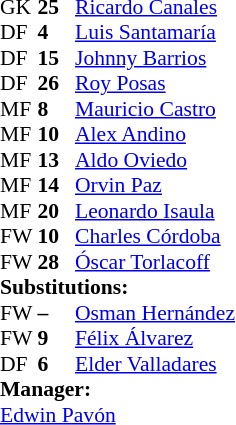<table style = "font-size: 90%" cellspacing = "0" cellpadding = "0">
<tr>
<td colspan = 4></td>
</tr>
<tr>
<th style="width:25px;"></th>
<th style="width:25px;"></th>
</tr>
<tr>
<td>GK</td>
<td><strong>25</strong></td>
<td> <a href='#'>Ricardo Canales</a></td>
</tr>
<tr>
<td>DF</td>
<td><strong>4</strong></td>
<td> <a href='#'>Luis Santamaría</a></td>
</tr>
<tr>
<td>DF</td>
<td><strong>15</strong></td>
<td> <a href='#'>Johnny Barrios</a></td>
</tr>
<tr>
<td>DF</td>
<td><strong>26</strong></td>
<td> <a href='#'>Roy Posas</a></td>
</tr>
<tr>
<td>MF</td>
<td><strong>8</strong></td>
<td> <a href='#'>Mauricio Castro</a></td>
</tr>
<tr>
<td>MF</td>
<td><strong>10</strong></td>
<td> <a href='#'>Alex Andino</a></td>
</tr>
<tr>
<td>MF</td>
<td><strong>13</strong></td>
<td> <a href='#'>Aldo Oviedo</a></td>
<td></td>
<td></td>
</tr>
<tr>
<td>MF</td>
<td><strong>14</strong></td>
<td> <a href='#'>Orvin Paz</a></td>
</tr>
<tr>
<td>MF</td>
<td><strong>20</strong></td>
<td> <a href='#'>Leonardo Isaula</a></td>
<td></td>
<td></td>
</tr>
<tr>
<td>FW</td>
<td><strong>10</strong></td>
<td> <a href='#'>Charles Córdoba</a></td>
<td></td>
<td></td>
</tr>
<tr>
<td>FW</td>
<td><strong>28</strong></td>
<td> <a href='#'>Óscar Torlacoff</a></td>
</tr>
<tr>
<td colspan = 3><strong>Substitutions:</strong></td>
</tr>
<tr>
<td>FW</td>
<td><strong>–</strong></td>
<td> <a href='#'>Osman Hernández</a></td>
<td></td>
<td></td>
</tr>
<tr>
<td>FW</td>
<td><strong>9</strong></td>
<td> <a href='#'>Félix Álvarez</a></td>
<td></td>
<td></td>
</tr>
<tr>
<td>DF</td>
<td><strong>6</strong></td>
<td> <a href='#'>Elder Valladares</a></td>
<td></td>
<td></td>
</tr>
<tr>
<td colspan = 3><strong>Manager:</strong></td>
</tr>
<tr>
<td colspan = 3> <a href='#'>Edwin Pavón</a></td>
</tr>
</table>
